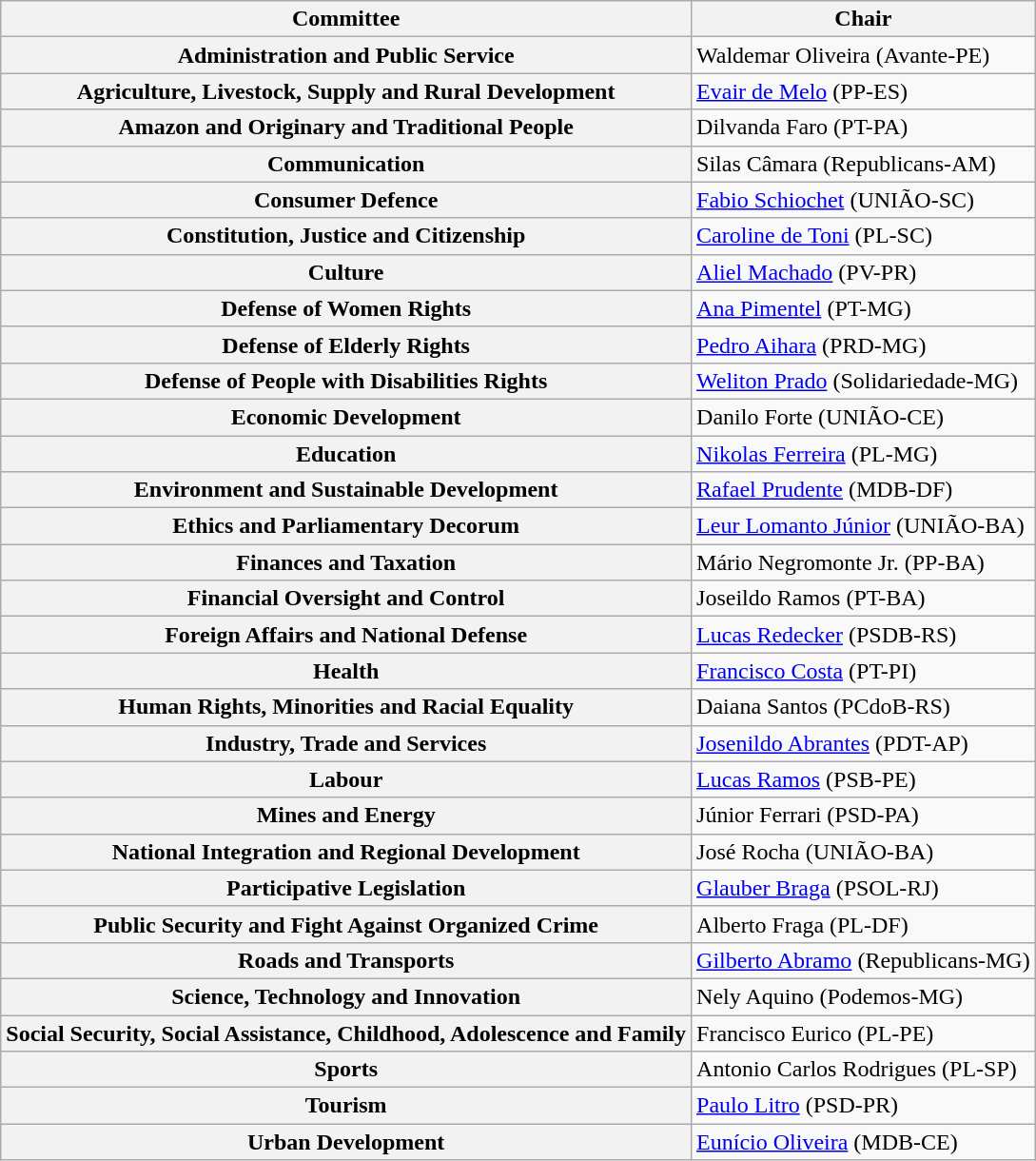<table class="wikitable sortable plainrowheaders">
<tr>
<th>Committee</th>
<th>Chair</th>
</tr>
<tr>
<th>Administration and Public Service</th>
<td>Waldemar Oliveira (Avante-PE)</td>
</tr>
<tr>
<th>Agriculture, Livestock, Supply and Rural Development</th>
<td><a href='#'>Evair de Melo</a> (PP-ES)</td>
</tr>
<tr>
<th>Amazon and Originary and Traditional People</th>
<td>Dilvanda Faro (PT-PA)</td>
</tr>
<tr>
<th>Communication</th>
<td>Silas Câmara (Republicans-AM)</td>
</tr>
<tr>
<th>Consumer Defence</th>
<td><a href='#'>Fabio Schiochet</a> (UNIÃO-SC)</td>
</tr>
<tr>
<th>Constitution, Justice and Citizenship</th>
<td><a href='#'>Caroline de Toni</a> (PL-SC)</td>
</tr>
<tr>
<th>Culture</th>
<td><a href='#'>Aliel Machado</a> (PV-PR)</td>
</tr>
<tr>
<th>Defense of Women Rights</th>
<td><a href='#'>Ana Pimentel</a> (PT-MG)</td>
</tr>
<tr>
<th>Defense of Elderly Rights</th>
<td><a href='#'>Pedro Aihara</a> (PRD-MG)</td>
</tr>
<tr>
<th>Defense of People with Disabilities Rights</th>
<td><a href='#'>Weliton Prado</a> (Solidariedade-MG)</td>
</tr>
<tr>
<th>Economic Development</th>
<td>Danilo Forte (UNIÃO-CE)</td>
</tr>
<tr>
<th>Education</th>
<td><a href='#'>Nikolas Ferreira</a> (PL-MG)</td>
</tr>
<tr>
<th>Environment and Sustainable Development</th>
<td><a href='#'>Rafael Prudente</a> (MDB-DF)</td>
</tr>
<tr>
<th>Ethics and Parliamentary Decorum</th>
<td><a href='#'>Leur Lomanto Júnior</a> (UNIÃO-BA)</td>
</tr>
<tr>
<th>Finances and Taxation</th>
<td>Mário Negromonte Jr. (PP-BA)</td>
</tr>
<tr>
<th>Financial Oversight and Control</th>
<td>Joseildo Ramos (PT-BA)</td>
</tr>
<tr>
<th>Foreign Affairs and National Defense</th>
<td><a href='#'>Lucas Redecker</a> (PSDB-RS)</td>
</tr>
<tr>
<th>Health</th>
<td><a href='#'>Francisco Costa</a> (PT-PI)</td>
</tr>
<tr>
<th>Human Rights, Minorities and Racial Equality</th>
<td>Daiana Santos (PCdoB-RS)</td>
</tr>
<tr>
<th>Industry, Trade and Services</th>
<td><a href='#'>Josenildo Abrantes</a> (PDT-AP)</td>
</tr>
<tr>
<th>Labour</th>
<td><a href='#'>Lucas Ramos</a> (PSB-PE)</td>
</tr>
<tr>
<th>Mines and Energy</th>
<td>Júnior Ferrari (PSD-PA)</td>
</tr>
<tr>
<th>National Integration and Regional Development</th>
<td>José Rocha (UNIÃO-BA)</td>
</tr>
<tr>
<th>Participative Legislation</th>
<td><a href='#'>Glauber Braga</a> (PSOL-RJ)</td>
</tr>
<tr>
<th>Public Security and Fight Against Organized Crime</th>
<td>Alberto Fraga (PL-DF)</td>
</tr>
<tr>
<th>Roads and Transports</th>
<td><a href='#'>Gilberto Abramo</a> (Republicans-MG)</td>
</tr>
<tr>
<th>Science, Technology and Innovation</th>
<td>Nely Aquino (Podemos-MG)</td>
</tr>
<tr>
<th>Social Security, Social Assistance, Childhood, Adolescence and Family</th>
<td>Francisco Eurico (PL-PE)</td>
</tr>
<tr>
<th>Sports</th>
<td>Antonio Carlos Rodrigues (PL-SP)</td>
</tr>
<tr>
<th>Tourism</th>
<td><a href='#'>Paulo Litro</a> (PSD-PR)</td>
</tr>
<tr>
<th>Urban Development</th>
<td><a href='#'>Eunício Oliveira</a> (MDB-CE)</td>
</tr>
</table>
